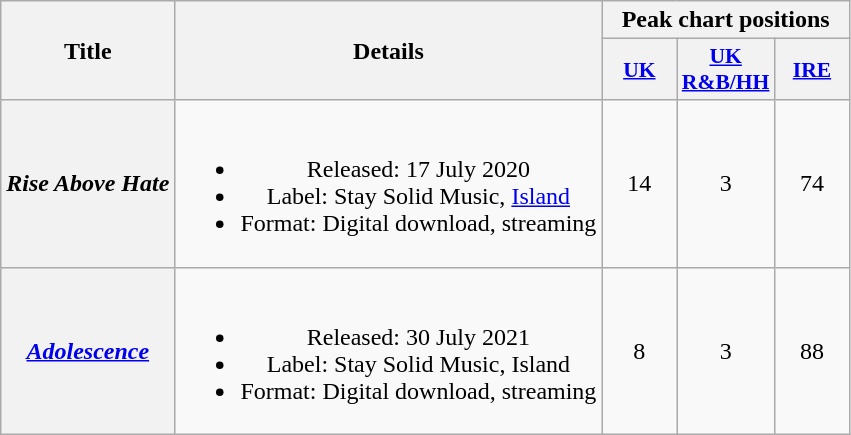<table class="wikitable plainrowheaders" style="text-align:center;">
<tr>
<th scope="col" rowspan="2">Title</th>
<th scope="col" rowspan="2">Details</th>
<th scope="col" colspan="3">Peak chart positions</th>
</tr>
<tr>
<th scope="col" style="width:3em;font-size:90%;"><a href='#'>UK</a><br></th>
<th scope="col" style="width:3em;font-size:90%;"><a href='#'>UK<br>R&B/HH</a><br></th>
<th scope="col" style="width:3em;font-size:90%;"><a href='#'>IRE</a><br></th>
</tr>
<tr>
<th scope="row"><em>Rise Above Hate</em></th>
<td><br><ul><li>Released: 17 July 2020</li><li>Label: Stay Solid Music, <a href='#'>Island</a></li><li>Format: Digital download, streaming</li></ul></td>
<td>14</td>
<td>3</td>
<td>74</td>
</tr>
<tr>
<th scope="row"><em><a href='#'>Adolescence</a></em></th>
<td><br><ul><li>Released: 30 July 2021</li><li>Label: Stay Solid Music, Island</li><li>Format: Digital download, streaming</li></ul></td>
<td>8</td>
<td>3</td>
<td>88</td>
</tr>
</table>
